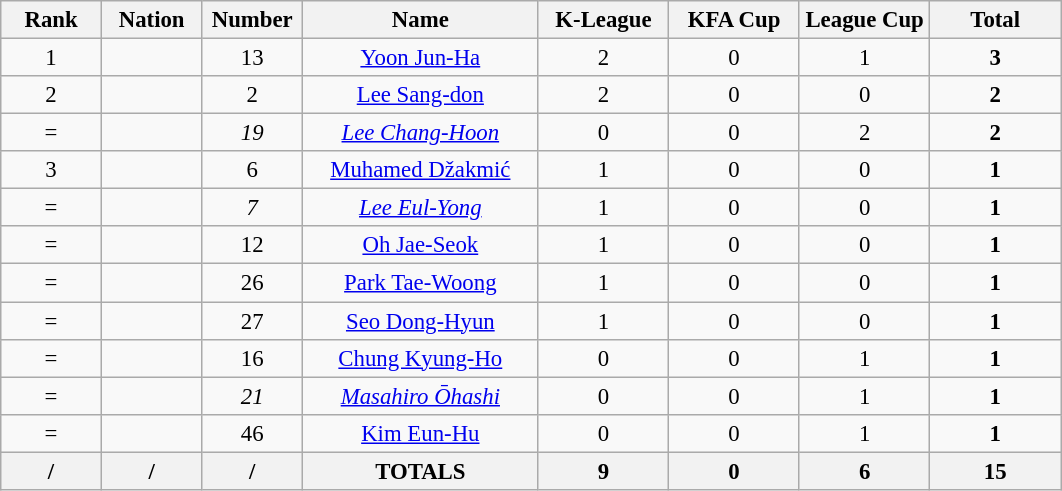<table class="wikitable" style="font-size: 95%; text-align: center;">
<tr>
<th width=60>Rank</th>
<th width=60>Nation</th>
<th width=60>Number</th>
<th width=150>Name</th>
<th width=80>K-League</th>
<th width=80>KFA Cup</th>
<th width=80>League Cup</th>
<th width=80>Total</th>
</tr>
<tr>
<td>1</td>
<td></td>
<td>13</td>
<td><a href='#'>Yoon Jun-Ha</a></td>
<td>2</td>
<td>0</td>
<td>1</td>
<td><strong>3</strong></td>
</tr>
<tr>
<td>2</td>
<td></td>
<td>2</td>
<td><a href='#'>Lee Sang-don</a></td>
<td>2</td>
<td>0</td>
<td>0</td>
<td><strong>2</strong></td>
</tr>
<tr>
<td>=</td>
<td></td>
<td><em>19</em></td>
<td><em><a href='#'>Lee Chang-Hoon</a></em></td>
<td>0</td>
<td>0</td>
<td>2</td>
<td><strong>2</strong></td>
</tr>
<tr>
<td>3</td>
<td></td>
<td>6</td>
<td><a href='#'>Muhamed Džakmić</a></td>
<td>1</td>
<td>0</td>
<td>0</td>
<td><strong>1</strong></td>
</tr>
<tr>
<td>=</td>
<td></td>
<td><em>7</em></td>
<td><em><a href='#'>Lee Eul-Yong</a></em></td>
<td>1</td>
<td>0</td>
<td>0</td>
<td><strong>1</strong></td>
</tr>
<tr>
<td>=</td>
<td></td>
<td>12</td>
<td><a href='#'>Oh Jae-Seok</a></td>
<td>1</td>
<td>0</td>
<td>0</td>
<td><strong>1</strong></td>
</tr>
<tr>
<td>=</td>
<td></td>
<td>26</td>
<td><a href='#'>Park Tae-Woong</a></td>
<td>1</td>
<td>0</td>
<td>0</td>
<td><strong>1</strong></td>
</tr>
<tr>
<td>=</td>
<td></td>
<td>27</td>
<td><a href='#'>Seo Dong-Hyun</a></td>
<td>1</td>
<td>0</td>
<td>0</td>
<td><strong>1</strong></td>
</tr>
<tr>
<td>=</td>
<td></td>
<td>16</td>
<td><a href='#'>Chung Kyung-Ho</a></td>
<td>0</td>
<td>0</td>
<td>1</td>
<td><strong>1</strong></td>
</tr>
<tr>
<td>=</td>
<td></td>
<td><em>21</em></td>
<td><em><a href='#'>Masahiro Ōhashi</a></em></td>
<td>0</td>
<td>0</td>
<td>1</td>
<td><strong>1</strong></td>
</tr>
<tr>
<td>=</td>
<td></td>
<td>46</td>
<td><a href='#'>Kim Eun-Hu</a></td>
<td>0</td>
<td>0</td>
<td>1</td>
<td><strong>1</strong></td>
</tr>
<tr>
<th>/</th>
<th>/</th>
<th>/</th>
<th>TOTALS</th>
<th>9</th>
<th>0</th>
<th>6</th>
<th>15</th>
</tr>
</table>
